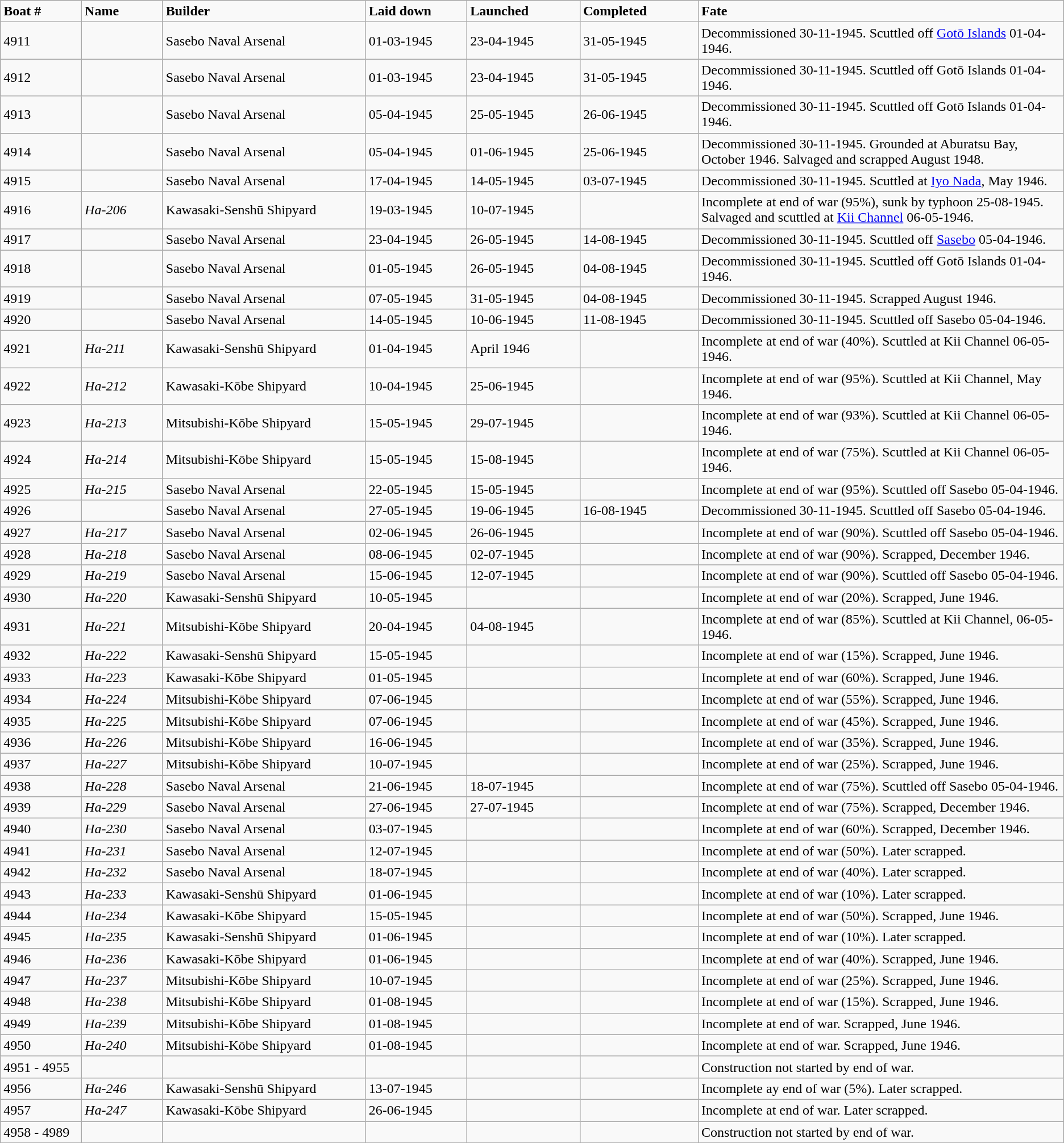<table class="wikitable">
<tr>
<td width="4%"><strong>Boat #</strong></td>
<td width="4%"><strong>Name</strong></td>
<td width="10%"><strong>Builder</strong></td>
<td width="5%" bgcolor=><strong>Laid down</strong></td>
<td width="5%" bgcolor=><strong>Launched</strong></td>
<td width="5%" bgcolor=><strong>Completed</strong></td>
<td width="18%" bgcolor=><strong>Fate</strong></td>
</tr>
<tr>
<td>4911</td>
<td> </td>
<td>Sasebo Naval Arsenal</td>
<td>01-03-1945</td>
<td>23-04-1945</td>
<td>31-05-1945</td>
<td>Decommissioned 30-11-1945. Scuttled off <a href='#'>Gotō Islands</a> 01-04-1946.</td>
</tr>
<tr>
<td>4912</td>
<td></td>
<td>Sasebo Naval Arsenal</td>
<td>01-03-1945</td>
<td>23-04-1945</td>
<td>31-05-1945</td>
<td>Decommissioned 30-11-1945. Scuttled off Gotō Islands 01-04-1946.</td>
</tr>
<tr>
<td>4913</td>
<td></td>
<td>Sasebo Naval Arsenal</td>
<td>05-04-1945</td>
<td>25-05-1945</td>
<td>26-06-1945</td>
<td>Decommissioned 30-11-1945. Scuttled off Gotō Islands 01-04-1946.</td>
</tr>
<tr>
<td>4914</td>
<td></td>
<td>Sasebo Naval Arsenal</td>
<td>05-04-1945</td>
<td>01-06-1945</td>
<td>25-06-1945</td>
<td>Decommissioned 30-11-1945. Grounded at Aburatsu Bay, October 1946. Salvaged and scrapped August 1948.</td>
</tr>
<tr>
<td>4915</td>
<td></td>
<td>Sasebo Naval Arsenal</td>
<td>17-04-1945</td>
<td>14-05-1945</td>
<td>03-07-1945</td>
<td>Decommissioned 30-11-1945. Scuttled at <a href='#'>Iyo Nada</a>, May 1946.</td>
</tr>
<tr>
<td>4916</td>
<td><em>Ha-206</em></td>
<td>Kawasaki-Senshū Shipyard</td>
<td>19-03-1945</td>
<td>10-07-1945</td>
<td></td>
<td>Incomplete at end of war (95%), sunk by typhoon 25-08-1945. Salvaged and scuttled at <a href='#'>Kii Channel</a> 06-05-1946.</td>
</tr>
<tr>
<td>4917</td>
<td></td>
<td>Sasebo Naval Arsenal</td>
<td>23-04-1945</td>
<td>26-05-1945</td>
<td>14-08-1945</td>
<td>Decommissioned 30-11-1945. Scuttled off <a href='#'>Sasebo</a> 05-04-1946.</td>
</tr>
<tr>
<td>4918</td>
<td></td>
<td>Sasebo Naval Arsenal</td>
<td>01-05-1945</td>
<td>26-05-1945</td>
<td>04-08-1945</td>
<td>Decommissioned 30-11-1945. Scuttled off Gotō Islands 01-04-1946.</td>
</tr>
<tr>
<td>4919</td>
<td></td>
<td>Sasebo Naval Arsenal</td>
<td>07-05-1945</td>
<td>31-05-1945</td>
<td>04-08-1945</td>
<td>Decommissioned 30-11-1945. Scrapped August 1946.</td>
</tr>
<tr>
<td>4920</td>
<td></td>
<td>Sasebo Naval Arsenal</td>
<td>14-05-1945</td>
<td>10-06-1945</td>
<td>11-08-1945</td>
<td>Decommissioned 30-11-1945. Scuttled off Sasebo 05-04-1946.</td>
</tr>
<tr>
<td>4921</td>
<td><em>Ha-211</em></td>
<td>Kawasaki-Senshū Shipyard</td>
<td>01-04-1945</td>
<td>April 1946</td>
<td></td>
<td>Incomplete at end of war (40%). Scuttled at Kii Channel 06-05-1946.</td>
</tr>
<tr>
<td>4922</td>
<td><em>Ha-212</em></td>
<td>Kawasaki-Kōbe Shipyard</td>
<td>10-04-1945</td>
<td>25-06-1945</td>
<td></td>
<td>Incomplete at end of war (95%). Scuttled at Kii Channel, May 1946.</td>
</tr>
<tr>
<td>4923</td>
<td><em>Ha-213</em></td>
<td>Mitsubishi-Kōbe Shipyard</td>
<td>15-05-1945</td>
<td>29-07-1945</td>
<td></td>
<td>Incomplete at end of war (93%). Scuttled at Kii Channel 06-05-1946.</td>
</tr>
<tr>
<td>4924</td>
<td><em>Ha-214</em></td>
<td>Mitsubishi-Kōbe Shipyard</td>
<td>15-05-1945</td>
<td>15-08-1945</td>
<td></td>
<td>Incomplete at end of war (75%). Scuttled at Kii Channel 06-05-1946.</td>
</tr>
<tr>
<td>4925</td>
<td><em>Ha-215</em></td>
<td>Sasebo Naval Arsenal</td>
<td>22-05-1945</td>
<td>15-05-1945</td>
<td></td>
<td>Incomplete at end of war (95%). Scuttled off Sasebo 05-04-1946.</td>
</tr>
<tr>
<td>4926</td>
<td></td>
<td>Sasebo Naval Arsenal</td>
<td>27-05-1945</td>
<td>19-06-1945</td>
<td>16-08-1945</td>
<td>Decommissioned 30-11-1945. Scuttled off Sasebo 05-04-1946.</td>
</tr>
<tr>
<td>4927</td>
<td><em>Ha-217</em></td>
<td>Sasebo Naval Arsenal</td>
<td>02-06-1945</td>
<td>26-06-1945</td>
<td></td>
<td>Incomplete at end of war (90%). Scuttled off Sasebo 05-04-1946.</td>
</tr>
<tr>
<td>4928</td>
<td><em>Ha-218</em></td>
<td>Sasebo Naval Arsenal</td>
<td>08-06-1945</td>
<td>02-07-1945</td>
<td></td>
<td>Incomplete at end of war (90%). Scrapped, December 1946.</td>
</tr>
<tr>
<td>4929</td>
<td><em>Ha-219</em></td>
<td>Sasebo Naval Arsenal</td>
<td>15-06-1945</td>
<td>12-07-1945</td>
<td></td>
<td>Incomplete at end of war (90%). Scuttled off Sasebo 05-04-1946.</td>
</tr>
<tr>
<td>4930</td>
<td><em>Ha-220</em></td>
<td>Kawasaki-Senshū Shipyard</td>
<td>10-05-1945</td>
<td></td>
<td></td>
<td>Incomplete at end of war (20%). Scrapped, June 1946.</td>
</tr>
<tr>
<td>4931</td>
<td><em>Ha-221</em></td>
<td>Mitsubishi-Kōbe Shipyard</td>
<td>20-04-1945</td>
<td>04-08-1945</td>
<td></td>
<td>Incomplete at end of war (85%). Scuttled at Kii Channel, 06-05-1946.</td>
</tr>
<tr>
<td>4932</td>
<td><em>Ha-222</em></td>
<td>Kawasaki-Senshū Shipyard</td>
<td>15-05-1945</td>
<td></td>
<td></td>
<td>Incomplete at end of war (15%). Scrapped, June 1946.</td>
</tr>
<tr>
<td>4933</td>
<td><em>Ha-223</em></td>
<td>Kawasaki-Kōbe Shipyard</td>
<td>01-05-1945</td>
<td></td>
<td></td>
<td>Incomplete at end of war (60%). Scrapped, June 1946.</td>
</tr>
<tr>
<td>4934</td>
<td><em>Ha-224</em></td>
<td>Mitsubishi-Kōbe Shipyard</td>
<td>07-06-1945</td>
<td></td>
<td></td>
<td>Incomplete at end of war (55%). Scrapped, June 1946.</td>
</tr>
<tr>
<td>4935</td>
<td><em>Ha-225</em></td>
<td>Mitsubishi-Kōbe Shipyard</td>
<td>07-06-1945</td>
<td></td>
<td></td>
<td>Incomplete at end of war (45%). Scrapped, June 1946.</td>
</tr>
<tr>
<td>4936</td>
<td><em>Ha-226</em></td>
<td>Mitsubishi-Kōbe Shipyard</td>
<td>16-06-1945</td>
<td></td>
<td></td>
<td>Incomplete at end of war (35%). Scrapped, June 1946.</td>
</tr>
<tr>
<td>4937</td>
<td><em>Ha-227</em></td>
<td>Mitsubishi-Kōbe Shipyard</td>
<td>10-07-1945</td>
<td></td>
<td></td>
<td>Incomplete at end of war (25%). Scrapped, June 1946.</td>
</tr>
<tr>
<td>4938</td>
<td><em>Ha-228</em></td>
<td>Sasebo Naval Arsenal</td>
<td>21-06-1945</td>
<td>18-07-1945</td>
<td></td>
<td>Incomplete at end of war (75%). Scuttled off Sasebo 05-04-1946.</td>
</tr>
<tr>
<td>4939</td>
<td><em>Ha-229</em></td>
<td>Sasebo Naval Arsenal</td>
<td>27-06-1945</td>
<td>27-07-1945</td>
<td></td>
<td>Incomplete at end of war (75%). Scrapped, December 1946.</td>
</tr>
<tr>
<td>4940</td>
<td><em>Ha-230</em></td>
<td>Sasebo Naval Arsenal</td>
<td>03-07-1945</td>
<td></td>
<td></td>
<td>Incomplete at end of war (60%). Scrapped, December 1946.</td>
</tr>
<tr>
<td>4941</td>
<td><em>Ha-231</em></td>
<td>Sasebo Naval Arsenal</td>
<td>12-07-1945</td>
<td></td>
<td></td>
<td>Incomplete at end of war (50%). Later scrapped.</td>
</tr>
<tr>
<td>4942</td>
<td><em>Ha-232</em></td>
<td>Sasebo Naval Arsenal</td>
<td>18-07-1945</td>
<td></td>
<td></td>
<td>Incomplete at end of war (40%). Later scrapped.</td>
</tr>
<tr>
<td>4943</td>
<td><em>Ha-233</em></td>
<td>Kawasaki-Senshū Shipyard</td>
<td>01-06-1945</td>
<td></td>
<td></td>
<td>Incomplete at end of war (10%). Later scrapped.</td>
</tr>
<tr>
<td>4944</td>
<td><em>Ha-234</em></td>
<td>Kawasaki-Kōbe Shipyard</td>
<td>15-05-1945</td>
<td></td>
<td></td>
<td>Incomplete at end of war (50%). Scrapped, June 1946.</td>
</tr>
<tr>
<td>4945</td>
<td><em>Ha-235</em></td>
<td>Kawasaki-Senshū Shipyard</td>
<td>01-06-1945</td>
<td></td>
<td></td>
<td>Incomplete at end of war (10%). Later scrapped.</td>
</tr>
<tr>
<td>4946</td>
<td><em>Ha-236</em></td>
<td>Kawasaki-Kōbe Shipyard</td>
<td>01-06-1945</td>
<td></td>
<td></td>
<td>Incomplete at end of war (40%). Scrapped, June 1946.</td>
</tr>
<tr>
<td>4947</td>
<td><em>Ha-237</em></td>
<td>Mitsubishi-Kōbe Shipyard</td>
<td>10-07-1945</td>
<td></td>
<td></td>
<td>Incomplete at end of war (25%). Scrapped, June 1946.</td>
</tr>
<tr>
<td>4948</td>
<td><em>Ha-238</em></td>
<td>Mitsubishi-Kōbe Shipyard</td>
<td>01-08-1945</td>
<td></td>
<td></td>
<td>Incomplete at end of war (15%). Scrapped, June 1946.</td>
</tr>
<tr>
<td>4949</td>
<td><em>Ha-239</em></td>
<td>Mitsubishi-Kōbe Shipyard</td>
<td>01-08-1945</td>
<td></td>
<td></td>
<td>Incomplete at end of war. Scrapped, June 1946.</td>
</tr>
<tr>
<td>4950</td>
<td><em>Ha-240</em></td>
<td>Mitsubishi-Kōbe Shipyard</td>
<td>01-08-1945</td>
<td></td>
<td></td>
<td>Incomplete at end of war. Scrapped, June 1946.</td>
</tr>
<tr>
<td>4951 - 4955</td>
<td></td>
<td></td>
<td></td>
<td></td>
<td></td>
<td>Construction not started by end of war.</td>
</tr>
<tr>
<td>4956</td>
<td><em>Ha-246</em></td>
<td>Kawasaki-Senshū Shipyard</td>
<td>13-07-1945</td>
<td></td>
<td></td>
<td>Incomplete ay end of war (5%). Later scrapped.</td>
</tr>
<tr>
<td>4957</td>
<td><em>Ha-247</em></td>
<td>Kawasaki-Kōbe Shipyard</td>
<td>26-06-1945</td>
<td></td>
<td></td>
<td>Incomplete at end of war. Later scrapped.</td>
</tr>
<tr>
<td>4958 - 4989</td>
<td></td>
<td></td>
<td></td>
<td></td>
<td></td>
<td>Construction not started by end of war.</td>
</tr>
<tr>
</tr>
</table>
